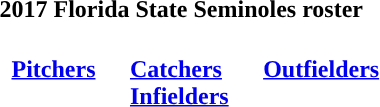<table class="toccolours" style="text-align: left;">
<tr>
<th colspan=9>2017 Florida State Seminoles roster</th>
</tr>
<tr>
<td width="03"> </td>
<td valign="top"><br><strong><a href='#'>Pitchers</a></strong></td>
<td width="15"> </td>
<td valign="top"><br><strong><a href='#'>Catchers</a></strong><br><strong><a href='#'>Infielders</a></strong></td>
<td width="15"> </td>
<td valign="top"><br><strong><a href='#'>Outfielders</a></strong></td>
<td width="25"> </td>
</tr>
</table>
